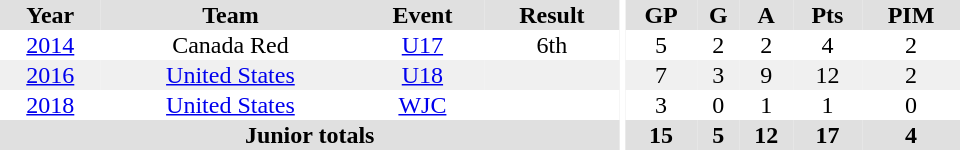<table border="0" cellpadding="1" cellspacing="0" ID="Table3" style="text-align:center; width:40em">
<tr ALIGN="center" bgcolor="#e0e0e0">
<th>Year</th>
<th>Team</th>
<th>Event</th>
<th>Result</th>
<th rowspan="99" bgcolor="#ffffff"></th>
<th>GP</th>
<th>G</th>
<th>A</th>
<th>Pts</th>
<th>PIM</th>
</tr>
<tr>
<td><a href='#'>2014</a></td>
<td>Canada Red</td>
<td><a href='#'>U17</a></td>
<td>6th</td>
<td>5</td>
<td>2</td>
<td>2</td>
<td>4</td>
<td>2</td>
</tr>
<tr bgcolor="#f0f0f0">
<td><a href='#'>2016</a></td>
<td><a href='#'>United States</a></td>
<td><a href='#'>U18</a></td>
<td></td>
<td>7</td>
<td>3</td>
<td>9</td>
<td>12</td>
<td>2</td>
</tr>
<tr>
<td><a href='#'>2018</a></td>
<td><a href='#'>United States</a></td>
<td><a href='#'>WJC</a></td>
<td></td>
<td>3</td>
<td>0</td>
<td>1</td>
<td>1</td>
<td>0</td>
</tr>
<tr bgcolor="#e0e0e0">
<th colspan="4">Junior totals</th>
<td><strong>15</strong></td>
<td><strong>5</strong></td>
<td><strong>12</strong></td>
<td><strong>17</strong></td>
<td><strong>4</strong></td>
</tr>
</table>
